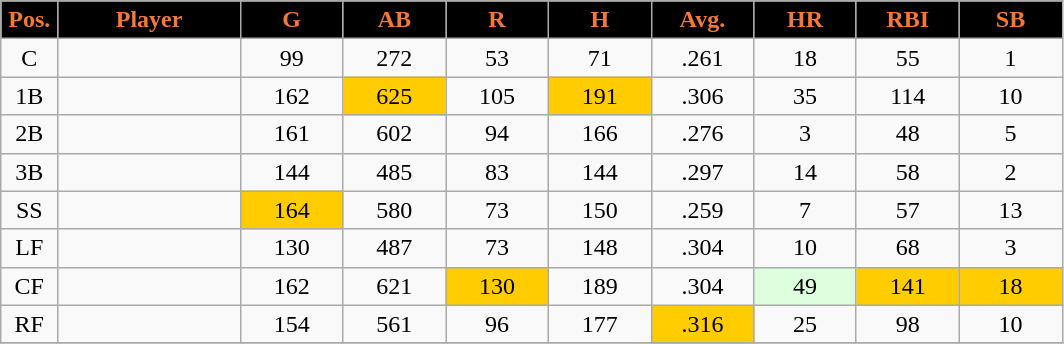<table class="wikitable sortable">
<tr>
<th style="background:black;color:#f47937;" width="5%">Pos.</th>
<th style="background:black;color:#f47937;" width="16%">Player</th>
<th style="background:black;color:#f47937;" width="9%">G</th>
<th style="background:black;color:#f47937;" width="9%">AB</th>
<th style="background:black;color:#f47937;" width="9%">R</th>
<th style="background:black;color:#f47937;" width="9%">H</th>
<th style="background:black;color:#f47937;" width="9%">Avg.</th>
<th style="background:black;color:#f47937;" width="9%">HR</th>
<th style="background:black;color:#f47937;" width="9%">RBI</th>
<th style="background:black;color:#f47937;" width="9%">SB</th>
</tr>
<tr align="center">
<td>C</td>
<td></td>
<td>99</td>
<td>272</td>
<td>53</td>
<td>71</td>
<td>.261</td>
<td>18</td>
<td>55</td>
<td>1</td>
</tr>
<tr align="center">
<td>1B</td>
<td></td>
<td>162</td>
<td bgcolor="#FFCC00">625</td>
<td>105</td>
<td bgcolor="#FFCC00">191</td>
<td>.306</td>
<td>35</td>
<td>114</td>
<td>10</td>
</tr>
<tr align="center">
<td>2B</td>
<td></td>
<td>161</td>
<td>602</td>
<td>94</td>
<td>166</td>
<td>.276</td>
<td>3</td>
<td>48</td>
<td>5</td>
</tr>
<tr align="center">
<td>3B</td>
<td></td>
<td>144</td>
<td>485</td>
<td>83</td>
<td>144</td>
<td>.297</td>
<td>14</td>
<td>58</td>
<td>2</td>
</tr>
<tr align="center">
<td>SS</td>
<td></td>
<td bgcolor="#FFCC00">164</td>
<td>580</td>
<td>73</td>
<td>150</td>
<td>.259</td>
<td>7</td>
<td>57</td>
<td>13</td>
</tr>
<tr align="center">
<td>LF</td>
<td></td>
<td>130</td>
<td>487</td>
<td>73</td>
<td>148</td>
<td>.304</td>
<td>10</td>
<td>68</td>
<td>3</td>
</tr>
<tr align="center">
<td>CF</td>
<td></td>
<td>162</td>
<td>621</td>
<td bgcolor="#FFCC00">130</td>
<td>189</td>
<td>.304</td>
<td bgcolor="#DDFFDD">49</td>
<td bgcolor="#FFCC00">141</td>
<td bgcolor="#FFCC00">18</td>
</tr>
<tr align="center">
<td>RF</td>
<td></td>
<td>154</td>
<td>561</td>
<td>96</td>
<td>177</td>
<td bgcolor="#FFCC00">.316</td>
<td>25</td>
<td>98</td>
<td>10</td>
</tr>
<tr align="center">
</tr>
</table>
